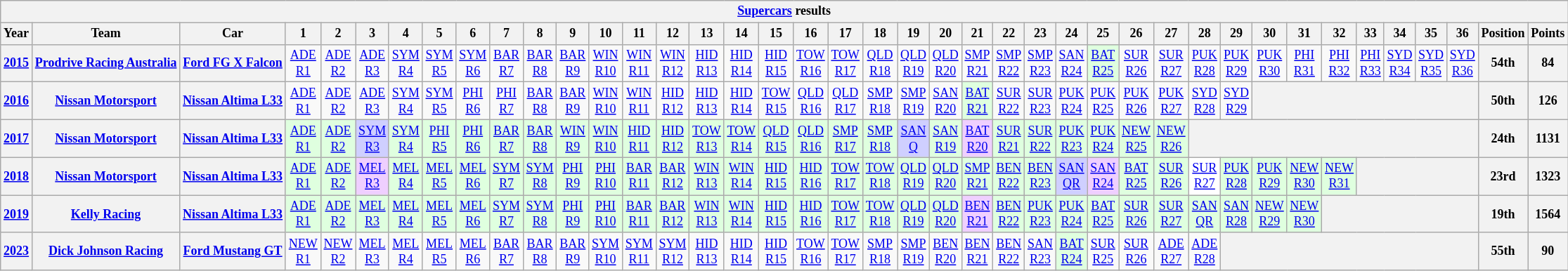<table class="wikitable" style="text-align:center; font-size:75%">
<tr>
<th colspan=45><a href='#'>Supercars</a> results</th>
</tr>
<tr>
<th>Year</th>
<th>Team</th>
<th>Car</th>
<th>1</th>
<th>2</th>
<th>3</th>
<th>4</th>
<th>5</th>
<th>6</th>
<th>7</th>
<th>8</th>
<th>9</th>
<th>10</th>
<th>11</th>
<th>12</th>
<th>13</th>
<th>14</th>
<th>15</th>
<th>16</th>
<th>17</th>
<th>18</th>
<th>19</th>
<th>20</th>
<th>21</th>
<th>22</th>
<th>23</th>
<th>24</th>
<th>25</th>
<th>26</th>
<th>27</th>
<th>28</th>
<th>29</th>
<th>30</th>
<th>31</th>
<th>32</th>
<th>33</th>
<th>34</th>
<th>35</th>
<th>36</th>
<th>Position</th>
<th>Points</th>
</tr>
<tr>
<th><a href='#'>2015</a></th>
<th nowrap><a href='#'>Prodrive Racing Australia</a></th>
<th nowrap><a href='#'>Ford FG X Falcon</a></th>
<td><a href='#'>ADE<br>R1</a></td>
<td><a href='#'>ADE<br>R2</a></td>
<td><a href='#'>ADE<br>R3</a></td>
<td><a href='#'>SYM<br>R4</a></td>
<td><a href='#'>SYM<br>R5</a></td>
<td><a href='#'>SYM<br>R6</a></td>
<td><a href='#'>BAR<br>R7</a></td>
<td><a href='#'>BAR<br>R8</a></td>
<td><a href='#'>BAR<br>R9</a></td>
<td><a href='#'>WIN<br>R10</a></td>
<td><a href='#'>WIN<br>R11</a></td>
<td><a href='#'>WIN<br>R12</a></td>
<td><a href='#'>HID<br>R13</a></td>
<td><a href='#'>HID<br>R14</a></td>
<td><a href='#'>HID<br>R15</a></td>
<td><a href='#'>TOW<br>R16</a></td>
<td><a href='#'>TOW<br>R17</a></td>
<td><a href='#'>QLD<br>R18</a></td>
<td><a href='#'>QLD<br>R19</a></td>
<td><a href='#'>QLD<br>R20</a></td>
<td><a href='#'>SMP<br>R21</a></td>
<td><a href='#'>SMP<br>R22</a></td>
<td><a href='#'>SMP<br>R23</a></td>
<td><a href='#'>SAN<br>R24</a></td>
<td style="background: #dfffdf"><a href='#'>BAT<br>R25</a><br></td>
<td><a href='#'>SUR<br>R26</a></td>
<td><a href='#'>SUR<br>R27</a></td>
<td><a href='#'>PUK<br>R28</a></td>
<td><a href='#'>PUK<br>R29</a></td>
<td><a href='#'>PUK<br>R30</a></td>
<td><a href='#'>PHI<br>R31</a></td>
<td><a href='#'>PHI<br>R32</a></td>
<td><a href='#'>PHI<br>R33</a></td>
<td><a href='#'>SYD<br>R34</a></td>
<td><a href='#'>SYD<br>R35</a></td>
<td><a href='#'>SYD<br>R36</a></td>
<th>54th</th>
<th>84</th>
</tr>
<tr>
<th><a href='#'>2016</a></th>
<th nowrap><a href='#'>Nissan Motorsport</a></th>
<th nowrap><a href='#'>Nissan Altima L33</a></th>
<td><a href='#'>ADE<br>R1</a></td>
<td><a href='#'>ADE<br>R2</a></td>
<td><a href='#'>ADE<br>R3</a></td>
<td><a href='#'>SYM<br>R4</a></td>
<td><a href='#'>SYM<br>R5</a></td>
<td><a href='#'>PHI<br>R6</a></td>
<td><a href='#'>PHI<br>R7</a></td>
<td><a href='#'>BAR<br>R8</a></td>
<td><a href='#'>BAR<br>R9</a></td>
<td><a href='#'>WIN<br>R10</a></td>
<td><a href='#'>WIN<br>R11</a></td>
<td><a href='#'>HID<br>R12</a></td>
<td><a href='#'>HID<br>R13</a></td>
<td><a href='#'>HID<br>R14</a></td>
<td><a href='#'>TOW<br>R15</a></td>
<td><a href='#'>QLD<br>R16</a></td>
<td><a href='#'>QLD<br>R17</a></td>
<td><a href='#'>SMP<br>R18</a></td>
<td><a href='#'>SMP<br>R19</a></td>
<td><a href='#'>SAN<br>R20</a></td>
<td style="background: #dfffdf"><a href='#'>BAT<br>R21</a><br></td>
<td><a href='#'>SUR<br>R22</a></td>
<td><a href='#'>SUR<br>R23</a></td>
<td><a href='#'>PUK<br>R24</a></td>
<td><a href='#'>PUK<br>R25</a></td>
<td><a href='#'>PUK<br>R26</a></td>
<td><a href='#'>PUK<br>R27</a></td>
<td><a href='#'>SYD<br>R28</a></td>
<td><a href='#'>SYD<br>R29</a></td>
<th colspan=7></th>
<th>50th</th>
<th>126</th>
</tr>
<tr>
<th><a href='#'>2017</a></th>
<th nowrap><a href='#'>Nissan Motorsport</a></th>
<th nowrap><a href='#'>Nissan Altima L33</a></th>
<td style="background: #dfffdf"><a href='#'>ADE<br>R1</a><br></td>
<td style="background: #dfffdf"><a href='#'>ADE<br>R2</a><br></td>
<td style="background: #cfcfff"><a href='#'>SYM<br>R3</a><br></td>
<td style="background: #dfffdf"><a href='#'>SYM<br>R4</a><br></td>
<td style="background: #dfffdf"><a href='#'>PHI<br>R5</a><br></td>
<td style="background: #dfffdf"><a href='#'>PHI<br>R6</a><br></td>
<td style="background: #dfffdf"><a href='#'>BAR<br>R7</a><br></td>
<td style="background: #dfffdf"><a href='#'>BAR<br>R8</a><br></td>
<td style="background: #dfffdf"><a href='#'>WIN<br>R9</a><br></td>
<td style="background: #dfffdf"><a href='#'>WIN<br>R10</a><br></td>
<td style="background: #dfffdf"><a href='#'>HID<br>R11</a><br></td>
<td style="background: #dfffdf"><a href='#'>HID<br>R12</a><br></td>
<td style="background: #dfffdf"><a href='#'>TOW<br>R13</a><br></td>
<td style="background: #dfffdf"><a href='#'>TOW<br>R14</a><br></td>
<td style="background: #dfffdf"><a href='#'>QLD<br>R15</a><br></td>
<td style="background: #dfffdf"><a href='#'>QLD<br>R16</a><br></td>
<td style="background: #dfffdf"><a href='#'>SMP<br>R17</a><br></td>
<td style="background: #dfffdf"><a href='#'>SMP<br>R18</a><br></td>
<td style="background: #cfcfff"><a href='#'>SAN<br>Q</a><br></td>
<td style="background: #dfffdf"><a href='#'>SAN<br>R19</a><br></td>
<td style="background: #efcfff"><a href='#'>BAT<br>R20</a><br></td>
<td style="background: #dfffdf"><a href='#'>SUR<br>R21</a><br></td>
<td style="background: #dfffdf"><a href='#'>SUR<br>R22</a><br></td>
<td style="background: #dfffdf"><a href='#'>PUK<br>R23</a><br></td>
<td style="background: #dfffdf"><a href='#'>PUK<br>R24</a><br></td>
<td style="background: #dfffdf"><a href='#'>NEW<br>R25</a><br></td>
<td style="background: #dfffdf"><a href='#'>NEW<br>R26</a><br></td>
<th colspan=9></th>
<th>24th</th>
<th>1131</th>
</tr>
<tr>
<th><a href='#'>2018</a></th>
<th nowrap><a href='#'>Nissan Motorsport</a></th>
<th nowrap><a href='#'>Nissan Altima L33</a></th>
<td style="background: #dfffdf"><a href='#'>ADE<br>R1</a><br></td>
<td style="background: #dfffdf"><a href='#'>ADE<br>R2</a><br></td>
<td style="background: #efcfff"><a href='#'>MEL<br>R3</a><br></td>
<td style="background: #dfffdf"><a href='#'>MEL<br>R4</a><br></td>
<td style="background: #dfffdf"><a href='#'>MEL<br>R5</a><br></td>
<td style="background: #dfffdf"><a href='#'>MEL<br>R6</a><br></td>
<td style="background: #dfffdf"><a href='#'>SYM<br>R7</a><br></td>
<td style="background: #dfffdf"><a href='#'>SYM<br>R8</a><br></td>
<td style="background: #dfffdf"><a href='#'>PHI<br>R9</a><br></td>
<td style="background: #dfffdf"><a href='#'>PHI<br>R10</a><br></td>
<td style="background: #dfffdf"><a href='#'>BAR<br>R11</a><br></td>
<td style="background: #dfffdf"><a href='#'>BAR<br>R12</a><br></td>
<td style="background: #dfffdf"><a href='#'>WIN<br>R13</a><br></td>
<td style="background: #dfffdf"><a href='#'>WIN<br>R14</a><br></td>
<td style="background: #dfffdf"><a href='#'>HID<br>R15</a><br></td>
<td style="background: #dfffdf"><a href='#'>HID<br>R16</a><br></td>
<td style="background: #dfffdf"><a href='#'>TOW<br>R17</a><br></td>
<td style="background: #dfffdf"><a href='#'>TOW<br>R18</a><br></td>
<td style="background: #dfffdf"><a href='#'>QLD<br>R19</a><br></td>
<td style="background: #dfffdf"><a href='#'>QLD<br>R20</a><br></td>
<td style="background: #dfffdf"><a href='#'>SMP<br>R21</a><br></td>
<td style="background: #dfffdf"><a href='#'>BEN<br>R22</a><br></td>
<td style="background: #dfffdf"><a href='#'>BEN<br>R23</a><br></td>
<td style="background: #cfcfff"><a href='#'>SAN<br>QR</a><br></td>
<td style="background: #efcfff"><a href='#'>SAN<br>R24</a><br></td>
<td style="background: #dfffdf"><a href='#'>BAT<br>R25</a><br></td>
<td style="background: #dfffdf"><a href='#'>SUR<br>R26</a><br></td>
<td style="background: #ffffff"><a href='#'>SUR<br>R27</a><br></td>
<td style="background: #dfffdf"><a href='#'>PUK<br>R28</a><br></td>
<td style="background: #dfffdf"><a href='#'>PUK<br>R29</a><br></td>
<td style="background: #dfffdf"><a href='#'>NEW<br>R30</a><br></td>
<td style="background: #dfffdf"><a href='#'>NEW<br>R31</a><br></td>
<th colspan=4></th>
<th>23rd</th>
<th>1323</th>
</tr>
<tr>
<th><a href='#'>2019</a></th>
<th nowrap><a href='#'>Kelly Racing</a></th>
<th nowrap><a href='#'>Nissan Altima L33</a></th>
<td style="background: #dfffdf"><a href='#'>ADE<br>R1</a><br></td>
<td style="background: #dfffdf"><a href='#'>ADE<br>R2</a><br></td>
<td style="background: #dfffdf"><a href='#'>MEL<br>R3</a><br></td>
<td style="background: #dfffdf"><a href='#'>MEL<br>R4</a><br></td>
<td style="background: #dfffdf"><a href='#'>MEL<br>R5</a><br></td>
<td style="background: #dfffdf"><a href='#'>MEL<br>R6</a><br></td>
<td style="background: #dfffdf"><a href='#'>SYM<br>R7</a><br></td>
<td style="background: #dfffdf"><a href='#'>SYM<br>R8</a><br></td>
<td style="background: #dfffdf"><a href='#'>PHI<br>R9</a><br></td>
<td style="background: #dfffdf"><a href='#'>PHI<br>R10</a><br></td>
<td style="background: #dfffdf"><a href='#'>BAR<br>R11</a><br></td>
<td style="background: #dfffdf"><a href='#'>BAR<br>R12</a><br></td>
<td style="background: #dfffdf"><a href='#'>WIN<br>R13</a><br></td>
<td style="background: #dfffdf"><a href='#'>WIN<br>R14</a><br></td>
<td style="background: #dfffdf"><a href='#'>HID<br>R15</a><br></td>
<td style="background: #dfffdf"><a href='#'>HID<br>R16</a><br></td>
<td style="background: #dfffdf"><a href='#'>TOW<br>R17</a><br></td>
<td style="background: #dfffdf"><a href='#'>TOW<br>R18</a><br></td>
<td style="background: #dfffdf"><a href='#'>QLD<br>R19</a><br></td>
<td style="background: #dfffdf"><a href='#'>QLD<br>R20</a><br></td>
<td style="background: #efcfff"><a href='#'>BEN<br>R21</a><br></td>
<td style="background: #dfffdf"><a href='#'>BEN<br>R22</a><br></td>
<td style="background: #dfffdf"><a href='#'>PUK<br>R23</a><br></td>
<td style="background: #dfffdf"><a href='#'>PUK<br>R24</a><br></td>
<td style="background: #dfffdf"><a href='#'>BAT<br>R25</a><br></td>
<td style="background: #dfffdf"><a href='#'>SUR<br>R26</a><br></td>
<td style="background: #dfffdf"><a href='#'>SUR<br>R27</a><br></td>
<td style="background: #dfffdf"><a href='#'>SAN<br>QR</a><br></td>
<td style="background: #dfffdf"><a href='#'>SAN<br>R28</a><br></td>
<td style="background: #dfffdf"><a href='#'>NEW<br>R29</a><br></td>
<td style="background: #dfffdf"><a href='#'>NEW<br>R30</a><br></td>
<th colspan=5></th>
<th>19th</th>
<th>1564</th>
</tr>
<tr>
<th><a href='#'>2023</a></th>
<th nowrap><a href='#'>Dick Johnson Racing</a></th>
<th nowrap><a href='#'>Ford Mustang GT</a></th>
<td><a href='#'>NEW<br>R1</a></td>
<td><a href='#'>NEW<br>R2</a></td>
<td><a href='#'>MEL<br>R3</a></td>
<td><a href='#'>MEL<br>R4</a></td>
<td><a href='#'>MEL<br>R5</a></td>
<td><a href='#'>MEL<br>R6</a></td>
<td><a href='#'>BAR<br>R7</a></td>
<td><a href='#'>BAR<br>R8</a></td>
<td><a href='#'>BAR<br>R9</a></td>
<td><a href='#'>SYM<br>R10</a></td>
<td><a href='#'>SYM<br>R11</a></td>
<td><a href='#'>SYM<br>R12</a></td>
<td><a href='#'>HID<br>R13</a></td>
<td><a href='#'>HID<br>R14</a></td>
<td><a href='#'>HID<br>R15</a></td>
<td><a href='#'>TOW<br>R16</a></td>
<td><a href='#'>TOW<br>R17</a></td>
<td><a href='#'>SMP<br>R18</a></td>
<td><a href='#'>SMP<br>R19</a></td>
<td><a href='#'>BEN<br>R20</a></td>
<td><a href='#'>BEN<br>R21</a></td>
<td><a href='#'>BEN<br>R22</a></td>
<td><a href='#'>SAN<br>R23</a></td>
<td style="background: #dfffdf"><a href='#'>BAT<br>R24</a><br></td>
<td><a href='#'>SUR<br>R25</a></td>
<td><a href='#'>SUR<br>R26</a></td>
<td><a href='#'>ADE<br>R27</a></td>
<td><a href='#'>ADE<br>R28</a></td>
<th colspan="8"></th>
<th>55th</th>
<th>90</th>
</tr>
</table>
